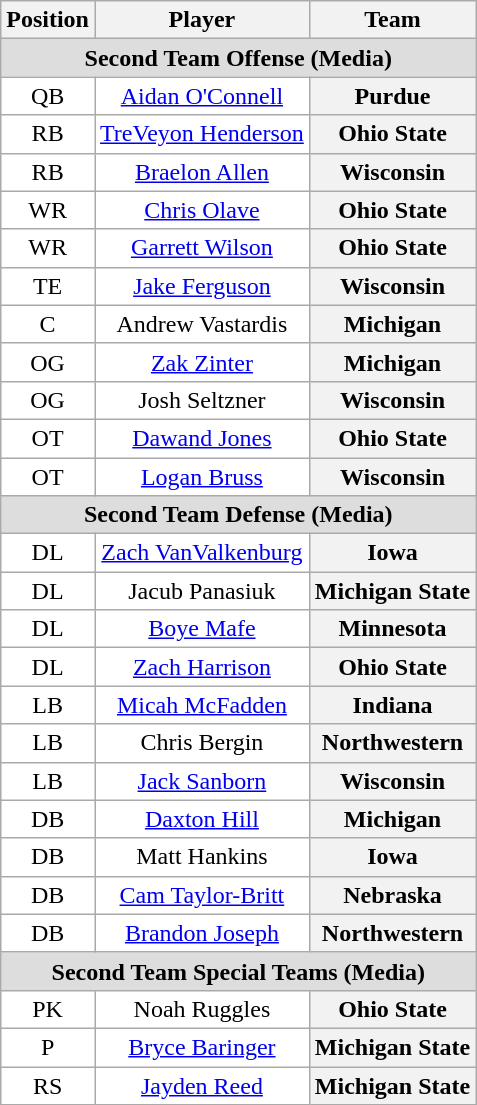<table class="wikitable sortable">
<tr>
<th>Position</th>
<th>Player</th>
<th>Team</th>
</tr>
<tr>
<td colspan="3" style="text-align:center; background:#ddd;"><strong>Second Team Offense (Media)</strong></td>
</tr>
<tr style="text-align:center;">
<td style="background:white">QB</td>
<td style="background:white"><a href='#'>Aidan O'Connell</a></td>
<th style=>Purdue</th>
</tr>
<tr style="text-align:center;">
<td style="background:white">RB</td>
<td style="background:white"><a href='#'>TreVeyon Henderson</a></td>
<th style=>Ohio State</th>
</tr>
<tr style="text-align:center;">
<td style="background:white">RB</td>
<td style="background:white"><a href='#'>Braelon Allen</a></td>
<th style=>Wisconsin</th>
</tr>
<tr style="text-align:center;">
<td style="background:white">WR</td>
<td style="background:white"><a href='#'>Chris Olave</a></td>
<th style=>Ohio State</th>
</tr>
<tr style="text-align:center;">
<td style="background:white">WR</td>
<td style="background:white"><a href='#'>Garrett Wilson</a></td>
<th style=>Ohio State</th>
</tr>
<tr style="text-align:center;">
<td style="background:white">TE</td>
<td style="background:white"><a href='#'>Jake Ferguson</a></td>
<th style=>Wisconsin</th>
</tr>
<tr style="text-align:center;">
<td style="background:white">C</td>
<td style="background:white">Andrew Vastardis</td>
<th style=>Michigan</th>
</tr>
<tr style="text-align:center;">
<td style="background:white">OG</td>
<td style="background:white"><a href='#'>Zak Zinter</a></td>
<th style=>Michigan</th>
</tr>
<tr style="text-align:center;">
<td style="background:white">OG</td>
<td style="background:white">Josh Seltzner</td>
<th style=>Wisconsin</th>
</tr>
<tr style="text-align:center;">
<td style="background:white">OT</td>
<td style="background:white"><a href='#'>Dawand Jones</a></td>
<th style=>Ohio State</th>
</tr>
<tr style="text-align:center;">
<td style="background:white">OT</td>
<td style="background:white"><a href='#'>Logan Bruss</a></td>
<th style=>Wisconsin</th>
</tr>
<tr>
<td colspan="3" style="text-align:center; background:#ddd;"><strong>Second Team Defense (Media)</strong></td>
</tr>
<tr style="text-align:center;">
<td style="background:white">DL</td>
<td style="background:white"><a href='#'>Zach VanValkenburg</a></td>
<th style=>Iowa</th>
</tr>
<tr style="text-align:center;">
<td style="background:white">DL</td>
<td style="background:white">Jacub Panasiuk</td>
<th style=>Michigan State</th>
</tr>
<tr style="text-align:center;">
<td style="background:white">DL</td>
<td style="background:white"><a href='#'>Boye Mafe</a></td>
<th style=>Minnesota</th>
</tr>
<tr style="text-align:center;">
<td style="background:white">DL</td>
<td style="background:white"><a href='#'>Zach Harrison</a></td>
<th style=>Ohio State</th>
</tr>
<tr style="text-align:center;">
<td style="background:white">LB</td>
<td style="background:white"><a href='#'>Micah McFadden</a></td>
<th style=>Indiana</th>
</tr>
<tr style="text-align:center;">
<td style="background:white">LB</td>
<td style="background:white">Chris Bergin</td>
<th style=>Northwestern</th>
</tr>
<tr style="text-align:center;">
<td style="background:white">LB</td>
<td style="background:white"><a href='#'>Jack Sanborn</a></td>
<th style=>Wisconsin</th>
</tr>
<tr style="text-align:center;">
<td style="background:white">DB</td>
<td style="background:white"><a href='#'>Daxton Hill</a></td>
<th style=>Michigan</th>
</tr>
<tr style="text-align:center;">
<td style="background:white">DB</td>
<td style="background:white">Matt Hankins</td>
<th style=>Iowa</th>
</tr>
<tr style="text-align:center;">
<td style="background:white">DB</td>
<td style="background:white"><a href='#'>Cam Taylor-Britt</a></td>
<th style=>Nebraska</th>
</tr>
<tr style="text-align:center;">
<td style="background:white">DB</td>
<td style="background:white"><a href='#'>Brandon Joseph</a></td>
<th style=>Northwestern</th>
</tr>
<tr>
<td colspan="3" style="text-align:center; background:#ddd;"><strong>Second Team Special Teams (Media)</strong></td>
</tr>
<tr style="text-align:center;">
<td style="background:white">PK</td>
<td style="background:white">Noah Ruggles</td>
<th style=>Ohio State</th>
</tr>
<tr style="text-align:center;">
<td style="background:white">P</td>
<td style="background:white"><a href='#'>Bryce Baringer</a></td>
<th style=>Michigan State</th>
</tr>
<tr style="text-align:center;">
<td style="background:white">RS</td>
<td style="background:white"><a href='#'>Jayden Reed</a></td>
<th style=>Michigan State</th>
</tr>
</table>
